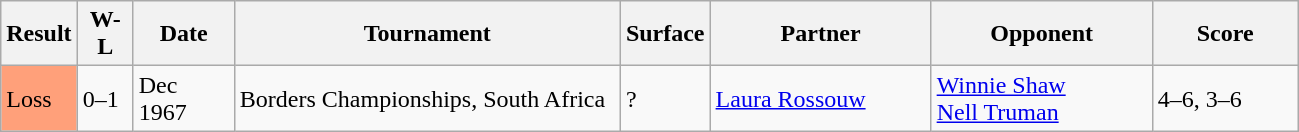<table class="sortable wikitable">
<tr>
<th>Result</th>
<th style="width:30px" class="unsortable">W-L</th>
<th style="width:60px">Date</th>
<th style="width:250px">Tournament</th>
<th style="width:50px">Surface</th>
<th style="width:140px">Partner</th>
<th style="width:140px">Opponent</th>
<th style="width:90px" class="unsortable">Score</th>
</tr>
<tr>
<td style="background:#ffa07a;">Loss</td>
<td>0–1</td>
<td>Dec 1967</td>
<td>Borders Championships, South Africa </td>
<td>?</td>
<td> <a href='#'>Laura Rossouw</a></td>
<td> <a href='#'>Winnie Shaw</a> <br> <a href='#'>Nell Truman</a></td>
<td>4–6, 3–6</td>
</tr>
</table>
